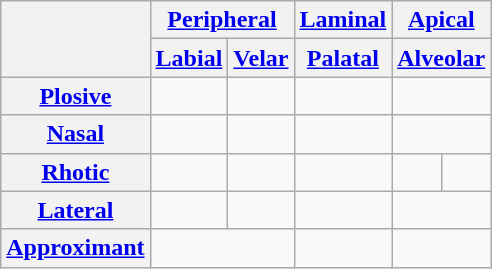<table class="wikitable" style=text-align:center>
<tr>
<th rowspan="2"></th>
<th colspan="2"><a href='#'>Peripheral</a></th>
<th><a href='#'>Laminal</a></th>
<th colspan="2"><a href='#'>Apical</a></th>
</tr>
<tr>
<th><a href='#'>Labial</a></th>
<th><a href='#'>Velar</a></th>
<th><a href='#'>Palatal</a></th>
<th colspan="2"><a href='#'>Alveolar</a></th>
</tr>
<tr>
<th><a href='#'>Plosive</a></th>
<td></td>
<td></td>
<td></td>
<td colspan="2"></td>
</tr>
<tr>
<th><a href='#'>Nasal</a></th>
<td></td>
<td></td>
<td></td>
<td colspan="2"></td>
</tr>
<tr>
<th><a href='#'>Rhotic</a></th>
<td></td>
<td></td>
<td></td>
<td></td>
<td></td>
</tr>
<tr>
<th><a href='#'>Lateral</a></th>
<td></td>
<td></td>
<td></td>
<td colspan="2"></td>
</tr>
<tr>
<th><a href='#'>Approximant</a></th>
<td colspan="2"></td>
<td></td>
<td colspan="2"></td>
</tr>
</table>
